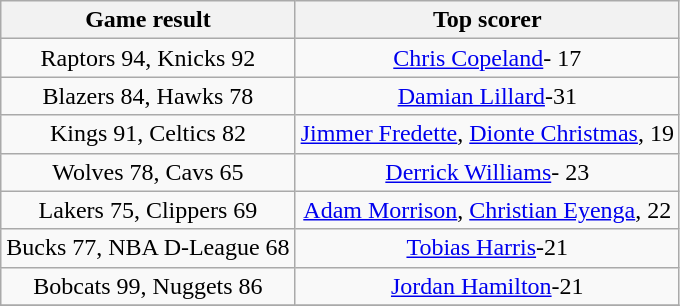<table class="wikitable" style="text-align:center">
<tr>
<th>Game result</th>
<th>Top scorer</th>
</tr>
<tr>
<td>Raptors 94, Knicks 92</td>
<td><a href='#'>Chris Copeland</a>- 17</td>
</tr>
<tr>
<td>Blazers 84, Hawks 78</td>
<td><a href='#'>Damian Lillard</a>-31</td>
</tr>
<tr>
<td>Kings 91, Celtics 82</td>
<td><a href='#'>Jimmer Fredette</a>, <a href='#'>Dionte Christmas</a>, 19</td>
</tr>
<tr>
<td>Wolves 78, Cavs 65</td>
<td><a href='#'>Derrick Williams</a>- 23</td>
</tr>
<tr>
<td>Lakers 75, Clippers 69</td>
<td><a href='#'>Adam Morrison</a>, <a href='#'>Christian Eyenga</a>, 22</td>
</tr>
<tr>
<td>Bucks 77, NBA D-League 68</td>
<td><a href='#'>Tobias Harris</a>-21</td>
</tr>
<tr>
<td>Bobcats 99, Nuggets 86</td>
<td><a href='#'>Jordan Hamilton</a>-21</td>
</tr>
<tr>
</tr>
</table>
